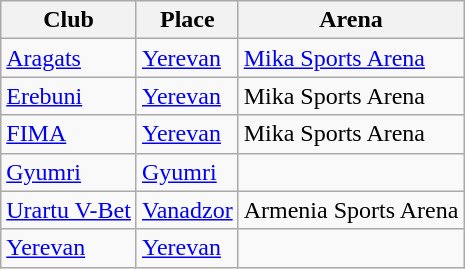<table class="wikitable sortable">
<tr>
<th>Club</th>
<th>Place</th>
<th>Arena</th>
</tr>
<tr>
<td><a href='#'>Aragats</a></td>
<td><a href='#'>Yerevan</a></td>
<td><a href='#'>Mika Sports Arena</a></td>
</tr>
<tr>
<td><a href='#'>Erebuni</a></td>
<td><a href='#'>Yerevan</a></td>
<td>Mika Sports Arena</td>
</tr>
<tr>
<td><a href='#'>FIMA</a></td>
<td><a href='#'>Yerevan</a></td>
<td>Mika Sports Arena</td>
</tr>
<tr>
<td><a href='#'>Gyumri</a></td>
<td><a href='#'>Gyumri</a></td>
<td></td>
</tr>
<tr>
<td><a href='#'>Urartu V-Bet</a></td>
<td><a href='#'>Vanadzor</a></td>
<td>Armenia Sports Arena</td>
</tr>
<tr>
<td><a href='#'>Yerevan</a></td>
<td><a href='#'>Yerevan</a></td>
<td></td>
</tr>
</table>
